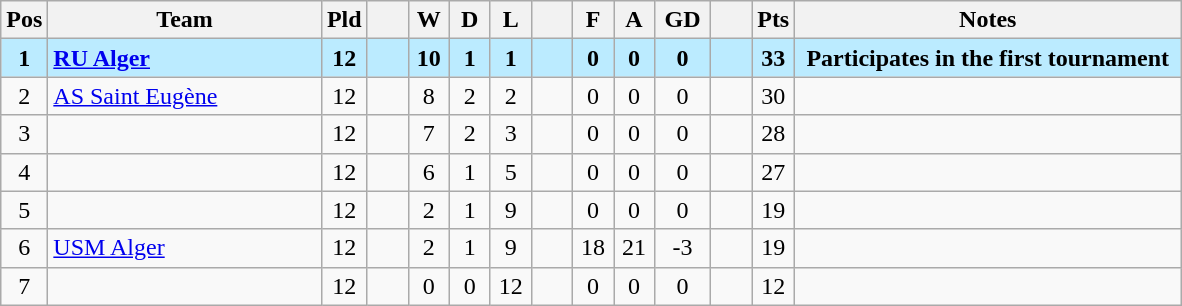<table class="wikitable" style="text-align: center;">
<tr>
<th width=20>Pos</th>
<th width=175>Team</th>
<th width=20>Pld</th>
<th width=20></th>
<th width=20>W</th>
<th width=20>D</th>
<th width=20>L</th>
<th width=20></th>
<th width=20>F</th>
<th width=20>A</th>
<th width=30>GD</th>
<th width=20></th>
<th width=20>Pts</th>
<th width=250>Notes</th>
</tr>
<tr style="background:#BBEBFF;">
<td><strong>1</strong></td>
<td align=left><strong><a href='#'>RU Alger</a></strong></td>
<td><strong>12</strong></td>
<td></td>
<td><strong>10</strong></td>
<td><strong>1</strong></td>
<td><strong>1</strong></td>
<td></td>
<td><strong>0</strong></td>
<td><strong>0</strong></td>
<td><strong>0</strong></td>
<td></td>
<td><strong>33</strong></td>
<td><strong>Participates in the first tournament</strong></td>
</tr>
<tr>
<td>2</td>
<td align=left><a href='#'>AS Saint Eugène</a></td>
<td>12</td>
<td></td>
<td>8</td>
<td>2</td>
<td>2</td>
<td></td>
<td>0</td>
<td>0</td>
<td>0</td>
<td></td>
<td>30</td>
<td></td>
</tr>
<tr>
<td>3</td>
<td align=left></td>
<td>12</td>
<td></td>
<td>7</td>
<td>2</td>
<td>3</td>
<td></td>
<td>0</td>
<td>0</td>
<td>0</td>
<td></td>
<td>28</td>
<td></td>
</tr>
<tr>
<td>4</td>
<td align=left></td>
<td>12</td>
<td></td>
<td>6</td>
<td>1</td>
<td>5</td>
<td></td>
<td>0</td>
<td>0</td>
<td>0</td>
<td></td>
<td>27</td>
<td></td>
</tr>
<tr>
<td>5</td>
<td align=left></td>
<td>12</td>
<td></td>
<td>2</td>
<td>1</td>
<td>9</td>
<td></td>
<td>0</td>
<td>0</td>
<td>0</td>
<td></td>
<td>19</td>
<td></td>
</tr>
<tr>
<td>6</td>
<td align=left><a href='#'>USM Alger</a></td>
<td>12</td>
<td></td>
<td>2</td>
<td>1</td>
<td>9</td>
<td></td>
<td>18</td>
<td>21</td>
<td>-3</td>
<td></td>
<td>19</td>
<td></td>
</tr>
<tr>
<td>7</td>
<td align=left></td>
<td>12</td>
<td></td>
<td>0</td>
<td>0</td>
<td>12</td>
<td></td>
<td>0</td>
<td>0</td>
<td>0</td>
<td></td>
<td>12</td>
<td></td>
</tr>
</table>
